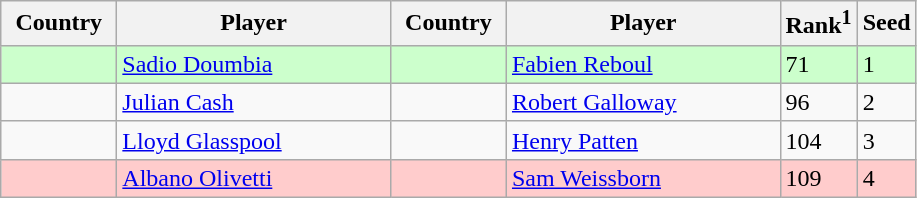<table class="sortable wikitable">
<tr>
<th width="70">Country</th>
<th width="175">Player</th>
<th width="70">Country</th>
<th width="175">Player</th>
<th>Rank<sup>1</sup></th>
<th>Seed</th>
</tr>
<tr style="background:#cfc;">
<td></td>
<td><a href='#'>Sadio Doumbia</a></td>
<td></td>
<td><a href='#'>Fabien Reboul</a></td>
<td>71</td>
<td>1</td>
</tr>
<tr>
<td></td>
<td><a href='#'>Julian Cash</a></td>
<td></td>
<td><a href='#'>Robert Galloway</a></td>
<td>96</td>
<td>2</td>
</tr>
<tr>
<td></td>
<td><a href='#'>Lloyd Glasspool</a></td>
<td></td>
<td><a href='#'>Henry Patten</a></td>
<td>104</td>
<td>3</td>
</tr>
<tr style="background:#fcc;">
<td></td>
<td><a href='#'>Albano Olivetti</a></td>
<td></td>
<td><a href='#'>Sam Weissborn</a></td>
<td>109</td>
<td>4</td>
</tr>
</table>
